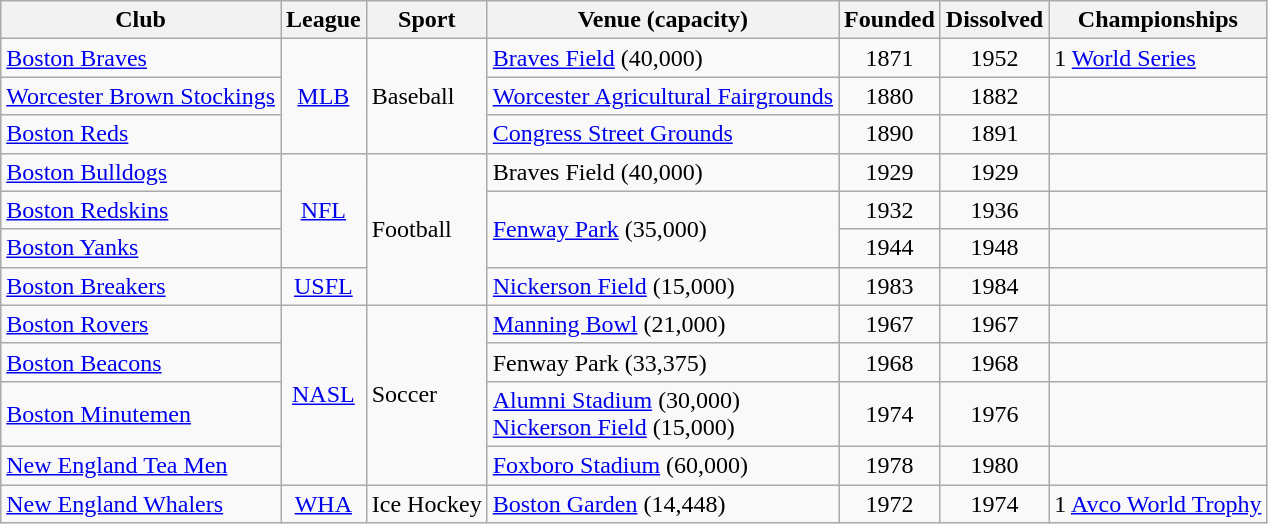<table class="wikitable">
<tr>
<th scope="col">Club</th>
<th scope="col">League</th>
<th scope="col">Sport</th>
<th scope="col">Venue (capacity)</th>
<th scope="col">Founded</th>
<th scope="col">Dissolved</th>
<th scope="col">Championships</th>
</tr>
<tr>
<td><a href='#'>Boston Braves</a></td>
<td align=center rowspan="3"><a href='#'>MLB</a></td>
<td rowspan="3">Baseball</td>
<td><a href='#'>Braves Field</a> (40,000)</td>
<td align=center>1871</td>
<td align=center>1952</td>
<td>1 <a href='#'>World Series</a></td>
</tr>
<tr>
<td><a href='#'>Worcester Brown Stockings</a></td>
<td><a href='#'>Worcester Agricultural Fairgrounds</a></td>
<td align=center>1880</td>
<td align=center>1882</td>
<td></td>
</tr>
<tr>
<td><a href='#'>Boston Reds</a></td>
<td><a href='#'>Congress Street Grounds</a></td>
<td align=center>1890</td>
<td align=center>1891</td>
<td></td>
</tr>
<tr>
<td><a href='#'>Boston Bulldogs</a></td>
<td align=center rowspan="3"><a href='#'>NFL</a></td>
<td rowspan="4">Football</td>
<td>Braves Field (40,000)</td>
<td align=center>1929</td>
<td align=center>1929</td>
<td></td>
</tr>
<tr>
<td><a href='#'>Boston Redskins</a></td>
<td rowspan="2"><a href='#'>Fenway Park</a> (35,000)</td>
<td align=center>1932</td>
<td align=center>1936</td>
<td></td>
</tr>
<tr>
<td><a href='#'>Boston Yanks</a></td>
<td align=center>1944</td>
<td align=center>1948</td>
<td></td>
</tr>
<tr>
<td><a href='#'>Boston Breakers</a></td>
<td align=center><a href='#'>USFL</a></td>
<td><a href='#'>Nickerson Field</a> (15,000)</td>
<td align=center>1983</td>
<td align=center>1984</td>
<td></td>
</tr>
<tr>
<td><a href='#'>Boston Rovers</a></td>
<td align=center rowspan="4"><a href='#'>NASL</a></td>
<td rowspan="4">Soccer</td>
<td><a href='#'>Manning Bowl</a> (21,000)</td>
<td align=center>1967</td>
<td align=center>1967</td>
<td></td>
</tr>
<tr>
<td><a href='#'>Boston Beacons</a></td>
<td>Fenway Park (33,375)</td>
<td align=center>1968</td>
<td align=center>1968</td>
<td></td>
</tr>
<tr>
<td><a href='#'>Boston Minutemen</a></td>
<td><a href='#'>Alumni Stadium</a> (30,000)<br><a href='#'>Nickerson Field</a> (15,000)</td>
<td align=center>1974</td>
<td align=center>1976</td>
<td></td>
</tr>
<tr>
<td><a href='#'>New England Tea Men</a></td>
<td><a href='#'>Foxboro Stadium</a> (60,000)</td>
<td align=center>1978</td>
<td align=center>1980</td>
<td></td>
</tr>
<tr>
<td><a href='#'>New England Whalers</a></td>
<td align=center><a href='#'>WHA</a></td>
<td>Ice Hockey</td>
<td><a href='#'>Boston Garden</a> (14,448)</td>
<td align=center>1972</td>
<td align=center>1974</td>
<td>1 <a href='#'>Avco World Trophy</a></td>
</tr>
</table>
